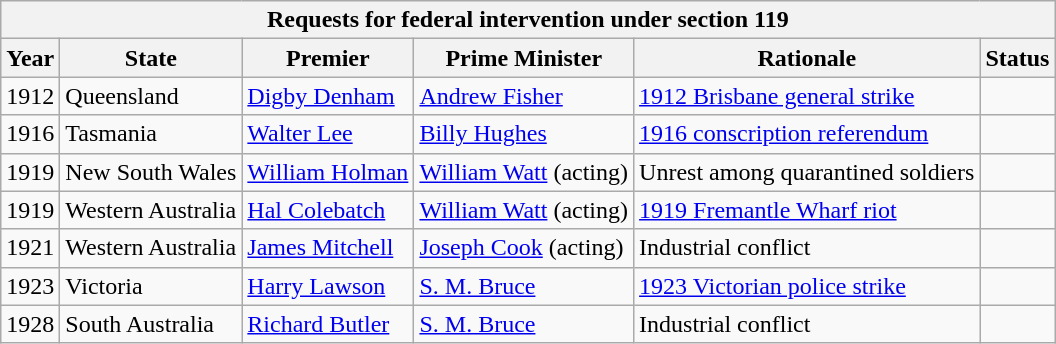<table class=wikitable>
<tr>
<th colspan=6>Requests for federal intervention under section 119</th>
</tr>
<tr>
<th>Year</th>
<th>State</th>
<th>Premier</th>
<th>Prime Minister</th>
<th>Rationale</th>
<th>Status</th>
</tr>
<tr>
<td>1912</td>
<td>Queensland</td>
<td><a href='#'>Digby Denham</a></td>
<td><a href='#'>Andrew Fisher</a></td>
<td><a href='#'>1912 Brisbane general strike</a></td>
<td></td>
</tr>
<tr>
<td>1916</td>
<td>Tasmania</td>
<td><a href='#'>Walter Lee</a></td>
<td><a href='#'>Billy Hughes</a></td>
<td><a href='#'>1916 conscription referendum</a></td>
<td></td>
</tr>
<tr>
<td>1919</td>
<td>New South Wales</td>
<td><a href='#'>William Holman</a></td>
<td><a href='#'>William Watt</a> (acting)</td>
<td>Unrest among quarantined soldiers</td>
<td></td>
</tr>
<tr>
<td>1919</td>
<td>Western Australia</td>
<td><a href='#'>Hal Colebatch</a></td>
<td><a href='#'>William Watt</a> (acting)</td>
<td><a href='#'>1919 Fremantle Wharf riot</a></td>
<td></td>
</tr>
<tr>
<td>1921</td>
<td>Western Australia</td>
<td><a href='#'>James Mitchell</a></td>
<td><a href='#'>Joseph Cook</a> (acting)</td>
<td>Industrial conflict</td>
<td></td>
</tr>
<tr>
<td>1923</td>
<td>Victoria</td>
<td><a href='#'>Harry Lawson</a></td>
<td><a href='#'>S. M. Bruce</a></td>
<td><a href='#'>1923 Victorian police strike</a></td>
<td></td>
</tr>
<tr>
<td>1928</td>
<td>South Australia</td>
<td><a href='#'>Richard Butler</a></td>
<td><a href='#'>S. M. Bruce</a></td>
<td>Industrial conflict</td>
<td></td>
</tr>
</table>
